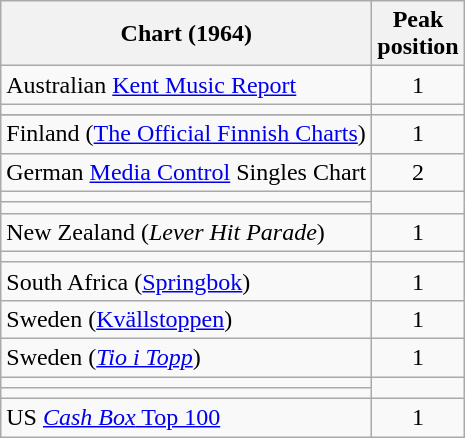<table class="wikitable sortable">
<tr>
<th>Chart (1964)</th>
<th>Peak<br>position</th>
</tr>
<tr>
<td>Australian <a href='#'>Kent Music Report</a></td>
<td align="center">1</td>
</tr>
<tr>
<td></td>
</tr>
<tr>
</tr>
<tr>
<td>Finland (<a href='#'>The Official Finnish Charts</a>)</td>
<td style="text-align:center;">1</td>
</tr>
<tr>
<td>German <a href='#'>Media Control</a> Singles Chart</td>
<td align="center">2</td>
</tr>
<tr>
<td></td>
</tr>
<tr>
<td></td>
</tr>
<tr>
<td>New Zealand (<em>Lever Hit Parade</em>)</td>
<td style="text-align:center;">1</td>
</tr>
<tr>
<td></td>
</tr>
<tr>
<td>South Africa (<a href='#'>Springbok</a>)</td>
<td align="center">1</td>
</tr>
<tr>
<td>Sweden (<a href='#'>Kvällstoppen</a>)</td>
<td style="text-align:center;">1</td>
</tr>
<tr>
<td>Sweden (<em><a href='#'>Tio i Topp</a></em>)</td>
<td style="text-align:center;">1</td>
</tr>
<tr>
<td></td>
</tr>
<tr>
<td></td>
</tr>
<tr>
<td>US <a href='#'><em>Cash Box</em> Top 100</a></td>
<td align="center">1</td>
</tr>
</table>
